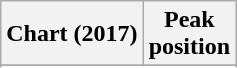<table class="wikitable sortable plainrowheaders" style="text-align:center">
<tr>
<th scope="col">Chart (2017)</th>
<th scope="col">Peak<br> position</th>
</tr>
<tr>
</tr>
<tr>
</tr>
<tr>
</tr>
<tr>
</tr>
<tr>
</tr>
</table>
